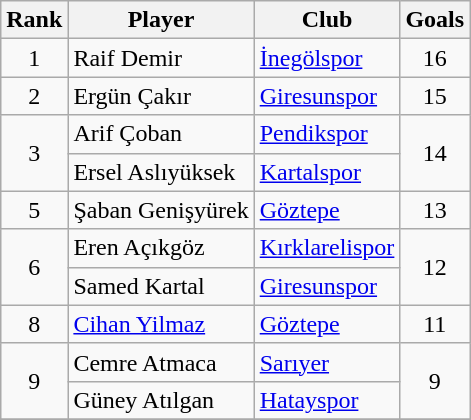<table class="wikitable" style="text-align: left;">
<tr>
<th>Rank</th>
<th>Player</th>
<th>Club</th>
<th>Goals</th>
</tr>
<tr>
<td rowspan=1 align=center>1</td>
<td> Raif Demir</td>
<td><a href='#'>İnegölspor</a></td>
<td rowspan=1 align=center>16</td>
</tr>
<tr>
<td rowspan=1 align=center>2</td>
<td> Ergün Çakır</td>
<td><a href='#'>Giresunspor</a></td>
<td rowspan=1 align=center>15</td>
</tr>
<tr>
<td rowspan=2 align=center>3</td>
<td> Arif Çoban</td>
<td><a href='#'>Pendikspor</a></td>
<td rowspan=2 align=center>14</td>
</tr>
<tr>
<td> Ersel Aslıyüksek</td>
<td><a href='#'>Kartalspor</a></td>
</tr>
<tr>
<td rowspan=1 align=center>5</td>
<td> Şaban Genişyürek</td>
<td><a href='#'>Göztepe</a></td>
<td rowspan=1 align=center>13</td>
</tr>
<tr>
<td rowspan=2 align=center>6</td>
<td> Eren Açıkgöz</td>
<td><a href='#'>Kırklarelispor</a></td>
<td rowspan=2 align=center>12</td>
</tr>
<tr>
<td> Samed Kartal</td>
<td><a href='#'>Giresunspor</a></td>
</tr>
<tr>
<td rowspan=1 align=center>8</td>
<td> <a href='#'>Cihan Yilmaz</a></td>
<td><a href='#'>Göztepe</a></td>
<td rowspan=1 align=center>11</td>
</tr>
<tr>
<td rowspan=2 align=center>9</td>
<td> Cemre Atmaca</td>
<td><a href='#'>Sarıyer</a></td>
<td rowspan=2 align=center>9</td>
</tr>
<tr>
<td> Güney Atılgan</td>
<td><a href='#'>Hatayspor</a></td>
</tr>
<tr>
</tr>
</table>
